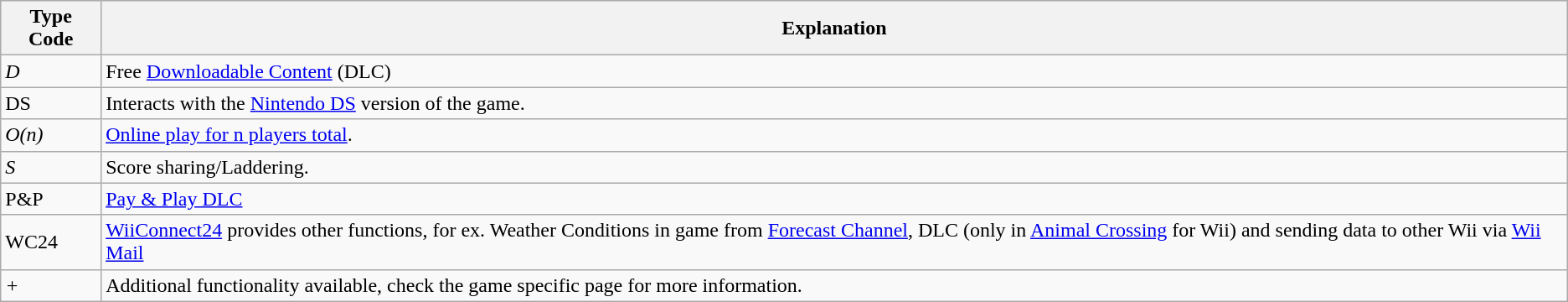<table class="wikitable">
<tr>
<th>Type Code</th>
<th>Explanation</th>
</tr>
<tr>
<td><em>D</em></td>
<td>Free <a href='#'>Downloadable Content</a> (DLC)</td>
</tr>
<tr>
<td>DS</td>
<td>Interacts with the <a href='#'>Nintendo DS</a> version of the game.</td>
</tr>
<tr>
<td><em>O(n)</em></td>
<td><a href='#'>Online play for n players total</a>.</td>
</tr>
<tr>
<td><em>S</em></td>
<td>Score sharing/Laddering.</td>
</tr>
<tr>
<td>P&P</td>
<td><a href='#'>Pay & Play DLC</a></td>
</tr>
<tr>
<td>WC24</td>
<td><a href='#'>WiiConnect24</a> provides other functions, for ex. Weather Conditions in game from <a href='#'>Forecast Channel</a>, DLC (only in <a href='#'>Animal Crossing</a> for Wii) and sending data to other Wii via <a href='#'>Wii Mail</a></td>
</tr>
<tr>
<td><em>+</em></td>
<td>Additional functionality available, check the game specific page for more information.</td>
</tr>
</table>
